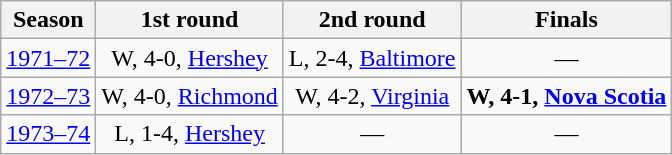<table class="wikitable" style="text-align:center">
<tr>
<th>Season</th>
<th>1st round</th>
<th>2nd round</th>
<th>Finals</th>
</tr>
<tr>
<td><a href='#'>1971–72</a></td>
<td>W, 4-0, <a href='#'>Hershey</a></td>
<td>L, 2-4, <a href='#'>Baltimore</a></td>
<td>—</td>
</tr>
<tr>
<td><a href='#'>1972–73</a></td>
<td>W, 4-0, <a href='#'>Richmond</a></td>
<td>W, 4-2, <a href='#'>Virginia</a></td>
<td><strong>W, 4-1, <a href='#'>Nova Scotia</a></strong></td>
</tr>
<tr>
<td><a href='#'>1973–74</a></td>
<td>L, 1-4, <a href='#'>Hershey</a></td>
<td>—</td>
<td>—</td>
</tr>
</table>
